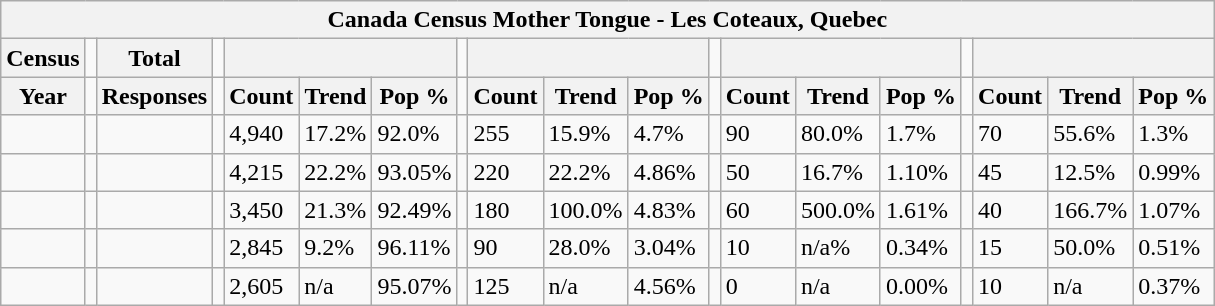<table class="wikitable">
<tr>
<th colspan="19">Canada Census Mother Tongue - Les Coteaux, Quebec</th>
</tr>
<tr>
<th>Census</th>
<td></td>
<th>Total</th>
<td colspan="1"></td>
<th colspan="3"></th>
<td colspan="1"></td>
<th colspan="3"></th>
<td colspan="1"></td>
<th colspan="3"></th>
<td colspan="1"></td>
<th colspan="3"></th>
</tr>
<tr>
<th>Year</th>
<td></td>
<th>Responses</th>
<td></td>
<th>Count</th>
<th>Trend</th>
<th>Pop %</th>
<td></td>
<th>Count</th>
<th>Trend</th>
<th>Pop %</th>
<td></td>
<th>Count</th>
<th>Trend</th>
<th>Pop %</th>
<td></td>
<th>Count</th>
<th>Trend</th>
<th>Pop %</th>
</tr>
<tr>
<td></td>
<td></td>
<td></td>
<td></td>
<td>4,940</td>
<td> 17.2%</td>
<td>92.0%</td>
<td></td>
<td>255</td>
<td> 15.9%</td>
<td>4.7%</td>
<td></td>
<td>90</td>
<td> 80.0%</td>
<td>1.7%</td>
<td></td>
<td>70</td>
<td> 55.6%</td>
<td>1.3%</td>
</tr>
<tr>
<td></td>
<td></td>
<td></td>
<td></td>
<td>4,215</td>
<td> 22.2%</td>
<td>93.05%</td>
<td></td>
<td>220</td>
<td> 22.2%</td>
<td>4.86%</td>
<td></td>
<td>50</td>
<td> 16.7%</td>
<td>1.10%</td>
<td></td>
<td>45</td>
<td> 12.5%</td>
<td>0.99%</td>
</tr>
<tr>
<td></td>
<td></td>
<td></td>
<td></td>
<td>3,450</td>
<td> 21.3%</td>
<td>92.49%</td>
<td></td>
<td>180</td>
<td> 100.0%</td>
<td>4.83%</td>
<td></td>
<td>60</td>
<td> 500.0%</td>
<td>1.61%</td>
<td></td>
<td>40</td>
<td> 166.7%</td>
<td>1.07%</td>
</tr>
<tr>
<td></td>
<td></td>
<td></td>
<td></td>
<td>2,845</td>
<td> 9.2%</td>
<td>96.11%</td>
<td></td>
<td>90</td>
<td> 28.0%</td>
<td>3.04%</td>
<td></td>
<td>10</td>
<td> n/a%</td>
<td>0.34%</td>
<td></td>
<td>15</td>
<td> 50.0%</td>
<td>0.51%</td>
</tr>
<tr>
<td></td>
<td></td>
<td></td>
<td></td>
<td>2,605</td>
<td>n/a</td>
<td>95.07%</td>
<td></td>
<td>125</td>
<td>n/a</td>
<td>4.56%</td>
<td></td>
<td>0</td>
<td>n/a</td>
<td>0.00%</td>
<td></td>
<td>10</td>
<td>n/a</td>
<td>0.37%</td>
</tr>
</table>
